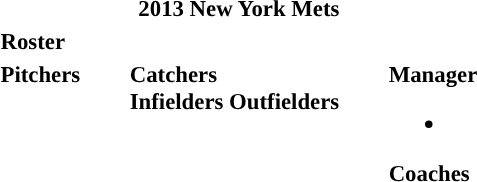<table class="toccolours" style="font-size: 95%;">
<tr>
<th colspan="10">2013 New York Mets</th>
</tr>
<tr>
<td colspan="10"><strong>Roster</strong></td>
</tr>
<tr>
<td valign="top"><strong>Pitchers</strong><br>


























</td>
<td width="25px"></td>
<td valign="top"><strong>Catchers</strong><br>



<strong>Infielders</strong>










<strong>Outfielders</strong>










</td>
<td width="25px"></td>
<td valign="top"><strong>Manager</strong><br><ul><li></li></ul><strong>Coaches</strong>
 
 
 
 
 
 
 
 </td>
</tr>
</table>
